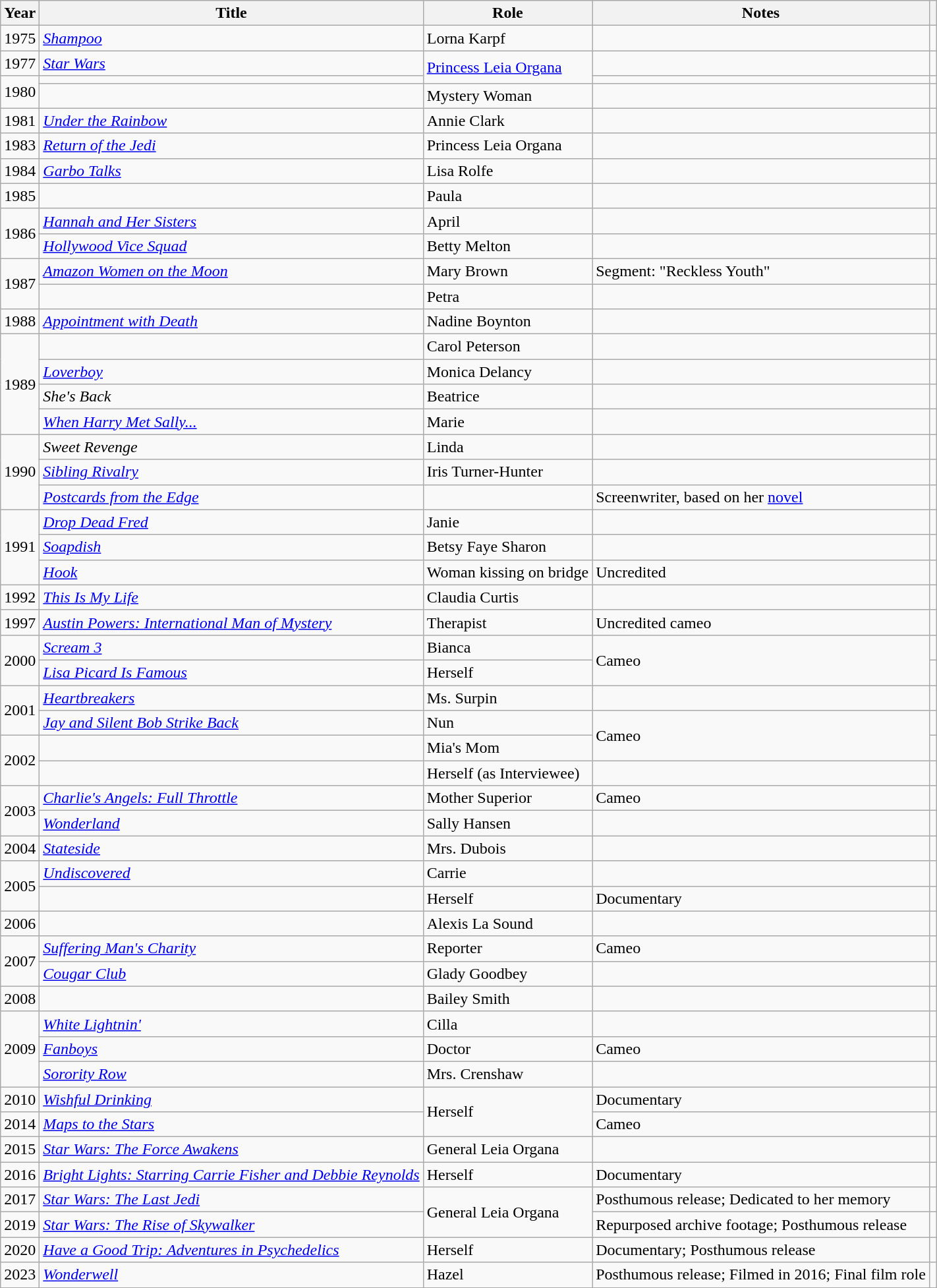<table class="wikitable sortable plainrowheaders">
<tr>
<th scope="col">Year</th>
<th scope="col">Title</th>
<th scope="col">Role</th>
<th scope="col" class="unsortable">Notes</th>
<th scope="col" class="unsortable"></th>
</tr>
<tr>
<td>1975</td>
<td><em><a href='#'>Shampoo</a></em></td>
<td>Lorna Karpf</td>
<td></td>
<td style="text-align:center;"></td>
</tr>
<tr>
<td>1977</td>
<td><em><a href='#'>Star Wars</a></em></td>
<td rowspan="2"><a href='#'>Princess Leia Organa</a></td>
<td></td>
<td style="text-align:center;"></td>
</tr>
<tr>
<td rowspan="2">1980</td>
<td></td>
<td></td>
<td style="text-align:center;"></td>
</tr>
<tr>
<td></td>
<td>Mystery Woman</td>
<td></td>
<td style="text-align:center;"></td>
</tr>
<tr>
<td>1981</td>
<td><em><a href='#'>Under the Rainbow</a></em></td>
<td>Annie Clark</td>
<td></td>
<td style="text-align:center;"></td>
</tr>
<tr>
<td>1983</td>
<td><em><a href='#'>Return of the Jedi</a></em></td>
<td>Princess Leia Organa</td>
<td></td>
<td style="text-align:center;"></td>
</tr>
<tr>
<td>1984</td>
<td><em><a href='#'>Garbo Talks</a></em></td>
<td>Lisa Rolfe</td>
<td></td>
<td style="text-align:center;"></td>
</tr>
<tr>
<td>1985</td>
<td></td>
<td>Paula</td>
<td></td>
<td style="text-align:center;"></td>
</tr>
<tr>
<td rowspan="2">1986</td>
<td><em><a href='#'>Hannah and Her Sisters</a></em></td>
<td>April</td>
<td></td>
<td style="text-align:center;"></td>
</tr>
<tr>
<td><em><a href='#'>Hollywood Vice Squad</a></em></td>
<td>Betty Melton</td>
<td></td>
<td style="text-align:center;"></td>
</tr>
<tr>
<td rowspan="2">1987</td>
<td><em><a href='#'>Amazon Women on the Moon</a></em></td>
<td>Mary Brown</td>
<td>Segment: "Reckless Youth"</td>
<td style="text-align:center;"></td>
</tr>
<tr>
<td></td>
<td>Petra</td>
<td></td>
<td style="text-align:center;"></td>
</tr>
<tr>
<td>1988</td>
<td><em><a href='#'>Appointment with Death</a></em></td>
<td>Nadine Boynton</td>
<td></td>
<td style="text-align:center;"></td>
</tr>
<tr>
<td rowspan="4">1989</td>
<td></td>
<td>Carol Peterson</td>
<td></td>
<td style="text-align:center;"></td>
</tr>
<tr>
<td><em><a href='#'>Loverboy</a></em></td>
<td>Monica Delancy</td>
<td></td>
<td style="text-align:center;"></td>
</tr>
<tr>
<td><em>She's Back</em></td>
<td>Beatrice</td>
<td></td>
<td style="text-align:center;"></td>
</tr>
<tr>
<td><em><a href='#'>When Harry Met Sally...</a></em></td>
<td>Marie</td>
<td></td>
<td style="text-align:center;"></td>
</tr>
<tr>
<td rowspan="3">1990</td>
<td><em>Sweet Revenge</em></td>
<td>Linda</td>
<td></td>
<td style="text-align:center;"></td>
</tr>
<tr>
<td><em><a href='#'>Sibling Rivalry</a></em></td>
<td>Iris Turner-Hunter</td>
<td></td>
<td style="text-align:center;"></td>
</tr>
<tr>
<td><em><a href='#'>Postcards from the Edge</a></em></td>
<td></td>
<td>Screenwriter, based on her <a href='#'>novel</a></td>
<td style="text-align:center;"></td>
</tr>
<tr>
<td rowspan="3">1991</td>
<td><em><a href='#'>Drop Dead Fred</a></em></td>
<td>Janie</td>
<td></td>
<td style="text-align:center;"></td>
</tr>
<tr>
<td><em><a href='#'>Soapdish</a></em></td>
<td>Betsy Faye Sharon</td>
<td></td>
<td style="text-align:center;"></td>
</tr>
<tr>
<td><em><a href='#'>Hook</a></em></td>
<td>Woman kissing on bridge</td>
<td>Uncredited</td>
<td style="text-align:center;"></td>
</tr>
<tr>
<td>1992</td>
<td><em><a href='#'>This Is My Life</a></em></td>
<td>Claudia Curtis</td>
<td></td>
<td style="text-align:center;"></td>
</tr>
<tr>
<td>1997</td>
<td><em><a href='#'>Austin Powers: International Man of Mystery</a></em></td>
<td>Therapist</td>
<td>Uncredited cameo</td>
<td style="text-align:center;"></td>
</tr>
<tr>
<td rowspan="2">2000</td>
<td><em><a href='#'>Scream 3</a></em></td>
<td>Bianca</td>
<td rowspan="2">Cameo</td>
<td style="text-align:center;"></td>
</tr>
<tr>
<td><em><a href='#'>Lisa Picard Is Famous</a></em></td>
<td>Herself</td>
<td style="text-align:center;"></td>
</tr>
<tr>
<td rowspan="2">2001</td>
<td><em><a href='#'>Heartbreakers</a></em></td>
<td>Ms. Surpin</td>
<td></td>
<td style="text-align:center;"></td>
</tr>
<tr>
<td><em><a href='#'>Jay and Silent Bob Strike Back</a></em></td>
<td>Nun</td>
<td rowspan="2">Cameo</td>
<td style="text-align:center;"></td>
</tr>
<tr>
<td rowspan="2">2002</td>
<td></td>
<td>Mia's Mom</td>
<td></td>
</tr>
<tr>
<td></td>
<td>Herself (as Interviewee)</td>
<td></td>
<td></td>
</tr>
<tr>
<td rowspan="2">2003</td>
<td><em><a href='#'>Charlie's Angels: Full Throttle</a></em></td>
<td>Mother Superior</td>
<td>Cameo</td>
<td style="text-align:center;"></td>
</tr>
<tr>
<td><em><a href='#'>Wonderland</a></em></td>
<td>Sally Hansen</td>
<td></td>
<td style="text-align:center;"></td>
</tr>
<tr>
<td>2004</td>
<td><em><a href='#'>Stateside</a></em></td>
<td>Mrs. Dubois</td>
<td></td>
<td></td>
</tr>
<tr>
<td rowspan="2">2005</td>
<td><em><a href='#'>Undiscovered</a></em></td>
<td>Carrie</td>
<td></td>
<td></td>
</tr>
<tr>
<td></td>
<td>Herself</td>
<td>Documentary</td>
<td></td>
</tr>
<tr>
<td>2006</td>
<td></td>
<td>Alexis La Sound</td>
<td></td>
<td></td>
</tr>
<tr>
<td rowspan="2">2007</td>
<td><em><a href='#'>Suffering Man's Charity</a></em></td>
<td>Reporter</td>
<td>Cameo</td>
<td style="text-align:center;"></td>
</tr>
<tr>
<td><em><a href='#'>Cougar Club</a></em></td>
<td>Glady Goodbey</td>
<td></td>
<td style="text-align:center;"></td>
</tr>
<tr>
<td>2008</td>
<td></td>
<td>Bailey Smith</td>
<td></td>
<td style="text-align:center;"></td>
</tr>
<tr>
<td rowspan="3">2009</td>
<td><em><a href='#'>White Lightnin'</a></em></td>
<td>Cilla</td>
<td></td>
<td style="text-align:center;"></td>
</tr>
<tr>
<td><em><a href='#'>Fanboys</a></em></td>
<td>Doctor</td>
<td>Cameo</td>
<td style="text-align:center;"></td>
</tr>
<tr>
<td><em><a href='#'>Sorority Row</a></em></td>
<td>Mrs. Crenshaw</td>
<td></td>
<td style="text-align:center;"></td>
</tr>
<tr>
<td>2010</td>
<td><em><a href='#'>Wishful Drinking</a></em></td>
<td rowspan="2">Herself</td>
<td>Documentary</td>
<td style="text-align:center;"></td>
</tr>
<tr>
<td>2014</td>
<td><em><a href='#'>Maps to the Stars</a></em></td>
<td>Cameo</td>
<td style="text-align:center;"></td>
</tr>
<tr>
<td>2015</td>
<td><em><a href='#'>Star Wars: The Force Awakens</a></em></td>
<td>General Leia Organa</td>
<td></td>
<td style="text-align:center;"></td>
</tr>
<tr>
<td>2016</td>
<td><em><a href='#'>Bright Lights: Starring Carrie Fisher and Debbie Reynolds</a></em></td>
<td>Herself</td>
<td>Documentary</td>
<td></td>
</tr>
<tr>
<td>2017</td>
<td><em><a href='#'>Star Wars: The Last Jedi</a></em></td>
<td rowspan="2">General Leia Organa</td>
<td>Posthumous release; Dedicated to her memory</td>
<td></td>
</tr>
<tr>
<td>2019</td>
<td><em><a href='#'>Star Wars: The Rise of Skywalker</a></em></td>
<td>Repurposed archive footage; Posthumous release</td>
<td></td>
</tr>
<tr>
<td>2020</td>
<td><em><a href='#'>Have a Good Trip: Adventures in Psychedelics</a></em></td>
<td>Herself</td>
<td>Documentary; Posthumous release</td>
<td style="text-align:center;"></td>
</tr>
<tr>
<td>2023</td>
<td><em><a href='#'>Wonderwell</a></em></td>
<td>Hazel</td>
<td>Posthumous release; Filmed in 2016; Final film role</td>
<td style="text-align:center;"></td>
</tr>
<tr>
</tr>
</table>
